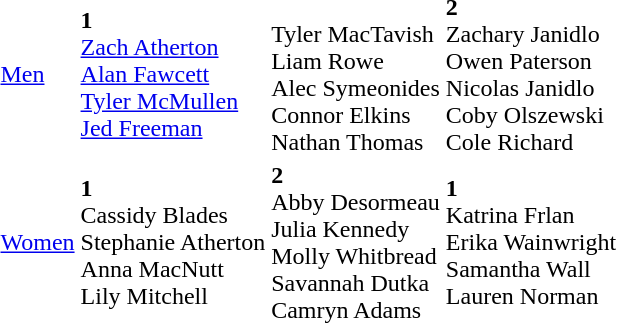<table>
<tr>
<td><a href='#'>Men</a></td>
<td><strong> 1</strong><br><a href='#'>Zach Atherton</a><br><a href='#'>Alan Fawcett</a><br><a href='#'>Tyler McMullen</a><br><a href='#'>Jed Freeman</a></td>
<td><strong></strong><br>Tyler MacTavish<br>Liam Rowe<br>Alec Symeonides<br>Connor Elkins<br>Nathan Thomas</td>
<td><strong> 2</strong><br>Zachary Janidlo<br>Owen Paterson<br>Nicolas Janidlo<br>Coby Olszewski<br>Cole Richard</td>
</tr>
<tr>
<td><a href='#'>Women</a></td>
<td><strong> 1</strong><br>Cassidy Blades<br>Stephanie Atherton<br>Anna MacNutt<br>Lily Mitchell</td>
<td><strong> 2</strong><br>Abby Desormeau<br>Julia Kennedy<br>Molly Whitbread<br>Savannah Dutka<br>Camryn Adams</td>
<td><strong> 1</strong><br>Katrina Frlan<br>Erika Wainwright<br>Samantha Wall<br>Lauren Norman</td>
</tr>
</table>
